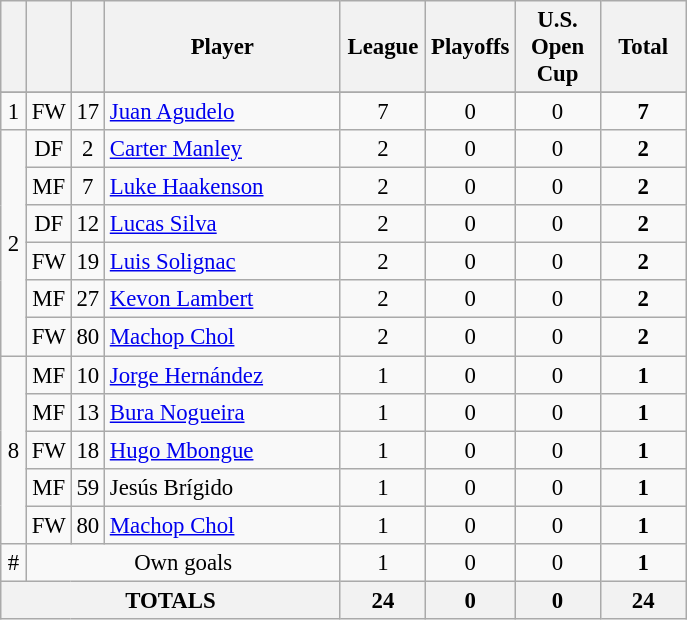<table class="wikitable sortable" style="font-size: 95%; text-align: center;">
<tr>
<th width=10></th>
<th width=10></th>
<th width=10></th>
<th width=150>Player</th>
<th width=50>League</th>
<th width=50>Playoffs</th>
<th width=50>U.S. Open Cup</th>
<th width=50>Total</th>
</tr>
<tr>
</tr>
<tr class="sortbottom">
</tr>
<tr>
<td>1</td>
<td>FW</td>
<td>17</td>
<td align=left> <a href='#'>Juan Agudelo</a></td>
<td>7</td>
<td>0</td>
<td>0</td>
<td><strong>7</strong></td>
</tr>
<tr>
<td rowspan=6>2</td>
<td>DF</td>
<td>2</td>
<td align=left> <a href='#'>Carter Manley</a></td>
<td>2</td>
<td>0</td>
<td>0</td>
<td><strong>2</strong></td>
</tr>
<tr>
<td>MF</td>
<td>7</td>
<td align=left> <a href='#'>Luke Haakenson</a></td>
<td>2</td>
<td>0</td>
<td>0</td>
<td><strong>2</strong></td>
</tr>
<tr>
<td>DF</td>
<td>12</td>
<td align=left> <a href='#'>Lucas Silva</a></td>
<td>2</td>
<td>0</td>
<td>0</td>
<td><strong>2</strong></td>
</tr>
<tr>
<td>FW</td>
<td>19</td>
<td align=left> <a href='#'>Luis Solignac</a></td>
<td>2</td>
<td>0</td>
<td>0</td>
<td><strong>2</strong></td>
</tr>
<tr>
<td>MF</td>
<td>27</td>
<td align=left> <a href='#'>Kevon Lambert</a></td>
<td>2</td>
<td>0</td>
<td>0</td>
<td><strong>2</strong></td>
</tr>
<tr>
<td>FW</td>
<td>80</td>
<td align=left> <a href='#'>Machop Chol</a></td>
<td>2</td>
<td>0</td>
<td>0</td>
<td><strong>2</strong></td>
</tr>
<tr>
<td rowspan=5>8</td>
<td>MF</td>
<td>10</td>
<td align=left> <a href='#'>Jorge Hernández</a></td>
<td>1</td>
<td>0</td>
<td>0</td>
<td><strong>1</strong></td>
</tr>
<tr>
<td>MF</td>
<td>13</td>
<td align=left> <a href='#'>Bura Nogueira</a></td>
<td>1</td>
<td>0</td>
<td>0</td>
<td><strong>1</strong></td>
</tr>
<tr>
<td>FW</td>
<td>18</td>
<td align=left> <a href='#'>Hugo Mbongue</a></td>
<td>1</td>
<td>0</td>
<td>0</td>
<td><strong>1</strong></td>
</tr>
<tr>
<td>MF</td>
<td>59</td>
<td align=left> Jesús Brígido</td>
<td>1</td>
<td>0</td>
<td>0</td>
<td><strong>1</strong></td>
</tr>
<tr>
<td>FW</td>
<td>80</td>
<td align=left> <a href='#'>Machop Chol</a></td>
<td>1</td>
<td>0</td>
<td>0</td>
<td><strong>1</strong></td>
</tr>
<tr>
<td>#</td>
<td colspan="3">Own goals</td>
<td>1</td>
<td>0</td>
<td>0</td>
<td><strong>1</strong></td>
</tr>
<tr>
<th colspan="4">TOTALS</th>
<th>24</th>
<th>0</th>
<th>0</th>
<th>24</th>
</tr>
</table>
